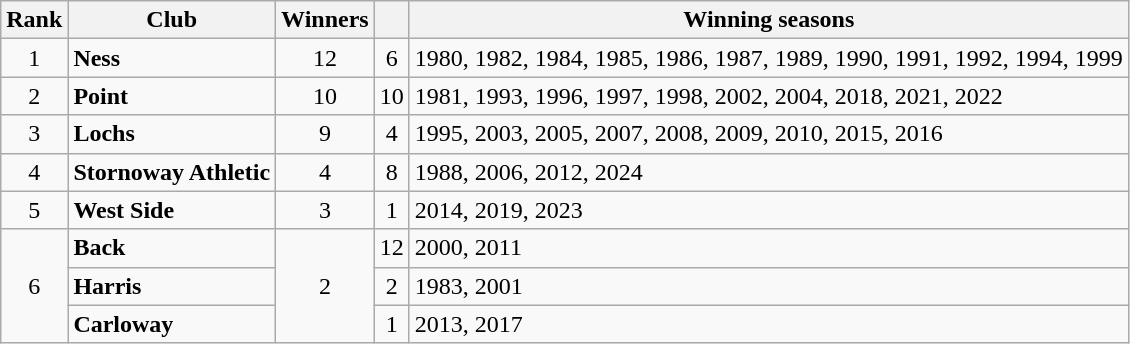<table class="wikitable sortable">
<tr>
<th>Rank</th>
<th>Club</th>
<th>Winners</th>
<th></th>
<th>Winning seasons</th>
</tr>
<tr>
<td align="center">1</td>
<td><strong>Ness</strong></td>
<td align="center">12</td>
<td align="center">6</td>
<td>1980, 1982, 1984, 1985, 1986, 1987, 1989, 1990, 1991, 1992, 1994, 1999</td>
</tr>
<tr>
<td align="center">2</td>
<td><strong>Point</strong></td>
<td align="center">10</td>
<td align="center">10</td>
<td>1981, 1993, 1996, 1997, 1998, 2002, 2004, 2018, 2021, 2022</td>
</tr>
<tr>
<td align="center">3</td>
<td><strong>Lochs</strong></td>
<td align="center">9</td>
<td align="center">4</td>
<td>1995, 2003, 2005, 2007, 2008, 2009, 2010, 2015, 2016</td>
</tr>
<tr>
<td align="center">4</td>
<td><strong>Stornoway Athletic</strong></td>
<td align="center">4</td>
<td align="center">8</td>
<td>1988, 2006, 2012, 2024</td>
</tr>
<tr>
<td align="center">5</td>
<td><strong>West Side</strong></td>
<td align="center">3</td>
<td align="center">1</td>
<td>2014, 2019, 2023</td>
</tr>
<tr>
<td align="center" rowspan="3">6</td>
<td><strong>Back</strong></td>
<td align="center" rowspan=3>2</td>
<td align="center">12</td>
<td>2000, 2011</td>
</tr>
<tr>
<td><strong>Harris</strong></td>
<td align="center">2</td>
<td>1983, 2001</td>
</tr>
<tr>
<td><strong>Carloway</strong></td>
<td align="center">1</td>
<td>2013, 2017</td>
</tr>
</table>
